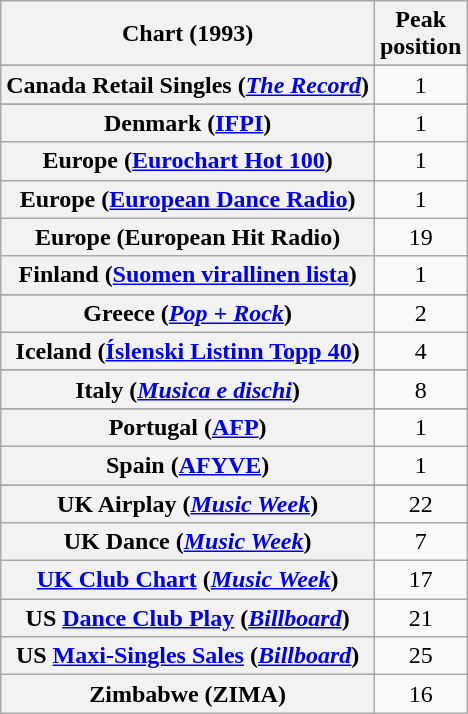<table class="wikitable sortable plainrowheaders" style="text-align:center">
<tr>
<th>Chart (1993)</th>
<th>Peak<br>position</th>
</tr>
<tr>
</tr>
<tr>
</tr>
<tr>
</tr>
<tr>
<th scope="row">Canada Retail Singles (<em><a href='#'>The Record</a></em>)</th>
<td>1</td>
</tr>
<tr>
</tr>
<tr>
<th scope="row">Denmark (<a href='#'>IFPI</a>)</th>
<td>1</td>
</tr>
<tr>
<th scope="row">Europe (<a href='#'>Eurochart Hot 100</a>)</th>
<td>1</td>
</tr>
<tr>
<th scope="row">Europe (<a href='#'>European Dance Radio</a>)</th>
<td>1</td>
</tr>
<tr>
<th scope="row">Europe (European Hit Radio)</th>
<td>19</td>
</tr>
<tr>
<th scope="row">Finland (<a href='#'>Suomen virallinen lista</a>)</th>
<td>1</td>
</tr>
<tr>
</tr>
<tr>
</tr>
<tr>
<th scope="row">Greece (<em><a href='#'>Pop + Rock</a></em>)</th>
<td>2</td>
</tr>
<tr>
<th scope="row">Iceland (<a href='#'>Íslenski Listinn Topp 40</a>)</th>
<td>4</td>
</tr>
<tr>
</tr>
<tr>
<th scope="row">Italy (<em><a href='#'>Musica e dischi</a></em>)</th>
<td>8</td>
</tr>
<tr>
</tr>
<tr>
</tr>
<tr>
</tr>
<tr>
</tr>
<tr>
<th scope="row">Portugal (<a href='#'>AFP</a>)</th>
<td>1</td>
</tr>
<tr>
<th scope="row">Spain (<a href='#'>AFYVE</a>)</th>
<td>1</td>
</tr>
<tr>
</tr>
<tr>
</tr>
<tr>
</tr>
<tr>
<th scope="row">UK Airplay (<em><a href='#'>Music Week</a></em>)</th>
<td>22</td>
</tr>
<tr>
<th scope="row">UK Dance (<em><a href='#'>Music Week</a></em>)</th>
<td>7</td>
</tr>
<tr>
<th scope="row"><a href='#'>UK Club Chart</a> (<em><a href='#'>Music Week</a></em>)</th>
<td>17</td>
</tr>
<tr>
<th scope="row">US <a href='#'> Dance Club Play</a> (<em><a href='#'>Billboard</a></em>)</th>
<td>21</td>
</tr>
<tr>
<th scope="row">US <a href='#'>Maxi-Singles Sales</a> (<em><a href='#'>Billboard</a></em>)</th>
<td>25</td>
</tr>
<tr>
<th scope="row">Zimbabwe (ZIMA)</th>
<td>16</td>
</tr>
</table>
